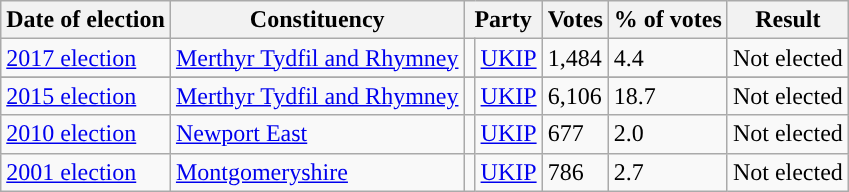<table class="wikitable">
<tr>
<th>Date of election</th>
<th>Constituency</th>
<th colspan = 2>Party</th>
<th>Votes</th>
<th>% of votes</th>
<th>Result</th>
</tr>
<tr>
<td><a href='#'>2017 election</a></td>
<td><a href='#'>Merthyr Tydfil and Rhymney</a></td>
<td style="background-color: "></td>
<td><a href='#'>UKIP</a></td>
<td>1,484</td>
<td>4.4</td>
<td>Not elected</td>
</tr>
<tr>
</tr>
<tr>
<td><a href='#'>2015 election</a></td>
<td><a href='#'>Merthyr Tydfil and Rhymney</a></td>
<td style="background-color: "></td>
<td><a href='#'>UKIP</a></td>
<td>6,106</td>
<td>18.7</td>
<td>Not elected</td>
</tr>
<tr>
<td><a href='#'>2010 election</a></td>
<td><a href='#'>Newport East</a></td>
<td style="background-color: "></td>
<td><a href='#'>UKIP</a></td>
<td>677</td>
<td>2.0</td>
<td>Not elected</td>
</tr>
<tr>
<td><a href='#'>2001 election</a></td>
<td><a href='#'>Montgomeryshire</a></td>
<td style="background-color: "></td>
<td><a href='#'>UKIP</a></td>
<td>786</td>
<td>2.7</td>
<td>Not elected</td>
</tr>
</table>
